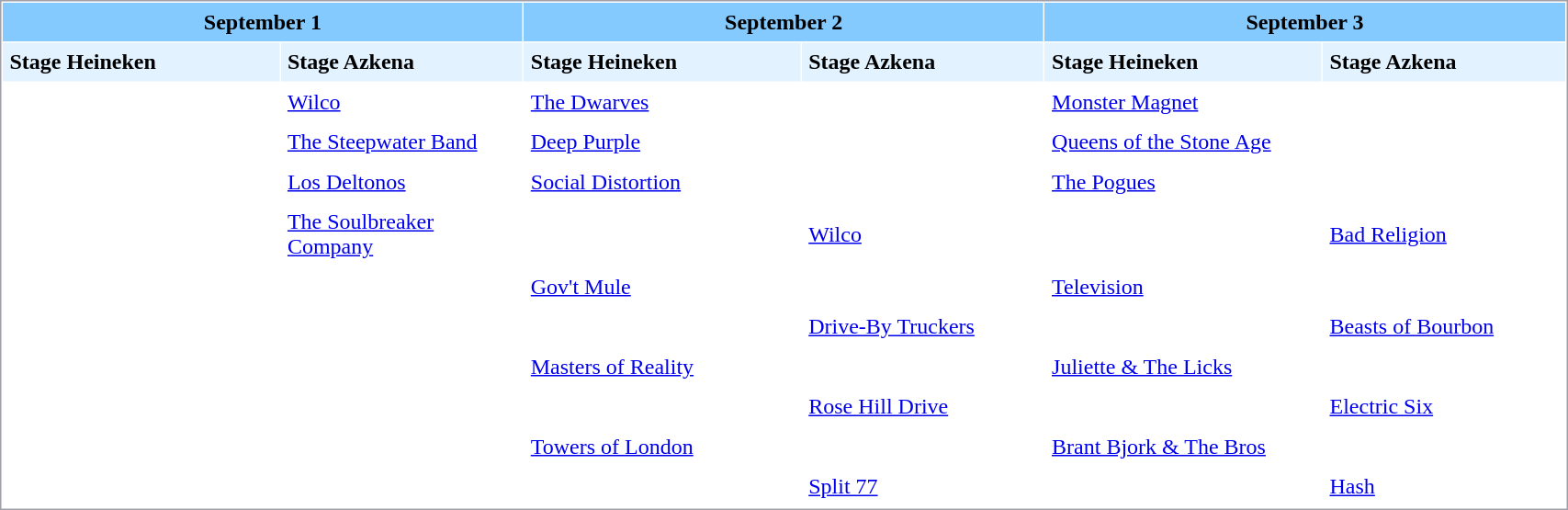<table style="border: 1px solid #a0a0aa; width: 90%" cellpadding="5" cellspacing="1">
<tr>
<th width=33% colspan="2" style="background:#85CAFF"><strong>September 1</strong></th>
<th width=33% colspan="2" style="background:#85CAFF"><strong>September 2</strong></th>
<th width=33% colspan="2" style="background:#85CAFF"><strong>September 3</strong></th>
</tr>
<tr>
<td width=16% style="background-color: #E3F2FF;"><strong>Stage Heineken</strong></td>
<td width=14% style="background-color: #E3F2FF;"><strong>Stage Azkena</strong></td>
<td width=16% style="background-color: #E3F2FF;"><strong>Stage Heineken</strong></td>
<td width=14% style="background-color: #E3F2FF;"><strong>Stage Azkena</strong></td>
<td width=16% style="background-color: #E3F2FF;"><strong>Stage Heineken</strong></td>
<td width=14% style="background-color: #E3F2FF;"><strong>Stage Azkena</strong></td>
</tr>
<tr>
<td></td>
<td><a href='#'>Wilco</a></td>
<td><a href='#'>The Dwarves</a></td>
<td></td>
<td><a href='#'>Monster Magnet</a></td>
<td></td>
</tr>
<tr>
<td></td>
<td><a href='#'>The Steepwater Band</a></td>
<td><a href='#'>Deep Purple</a></td>
<td></td>
<td><a href='#'>Queens of the Stone Age</a></td>
<td></td>
</tr>
<tr>
<td></td>
<td><a href='#'>Los Deltonos</a></td>
<td><a href='#'>Social Distortion</a></td>
<td></td>
<td><a href='#'>The Pogues</a></td>
<td></td>
</tr>
<tr>
<td></td>
<td><a href='#'>The Soulbreaker Company</a></td>
<td></td>
<td><a href='#'>Wilco</a></td>
<td></td>
<td><a href='#'>Bad Religion</a></td>
</tr>
<tr>
<td></td>
<td></td>
<td><a href='#'>Gov't Mule</a></td>
<td></td>
<td><a href='#'>Television</a></td>
<td></td>
</tr>
<tr>
<td></td>
<td></td>
<td></td>
<td><a href='#'>Drive-By Truckers</a></td>
<td></td>
<td><a href='#'>Beasts of Bourbon</a></td>
</tr>
<tr>
<td></td>
<td></td>
<td><a href='#'>Masters of Reality</a></td>
<td></td>
<td><a href='#'>Juliette & The Licks</a></td>
<td></td>
</tr>
<tr>
<td></td>
<td></td>
<td></td>
<td><a href='#'>Rose Hill Drive</a></td>
<td></td>
<td><a href='#'>Electric Six</a></td>
</tr>
<tr>
<td></td>
<td></td>
<td><a href='#'>Towers of London</a></td>
<td></td>
<td><a href='#'>Brant Bjork & The Bros</a></td>
<td></td>
</tr>
<tr>
<td></td>
<td></td>
<td></td>
<td><a href='#'>Split 77</a></td>
<td></td>
<td><a href='#'>Hash</a></td>
</tr>
<tr>
</tr>
</table>
